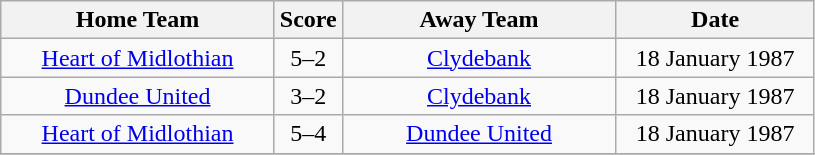<table class="wikitable" style="text-align:center;">
<tr>
<th width=175>Home Team</th>
<th width=20>Score</th>
<th width=175>Away Team</th>
<th width= 125>Date</th>
</tr>
<tr>
<td><a href='#'>Heart of Midlothian</a></td>
<td>5–2</td>
<td><a href='#'>Clydebank</a></td>
<td>18 January 1987</td>
</tr>
<tr>
<td><a href='#'>Dundee United</a></td>
<td>3–2</td>
<td><a href='#'>Clydebank</a></td>
<td>18 January 1987</td>
</tr>
<tr>
<td><a href='#'>Heart of Midlothian</a></td>
<td>5–4</td>
<td><a href='#'>Dundee United</a></td>
<td>18 January 1987</td>
</tr>
<tr>
</tr>
</table>
